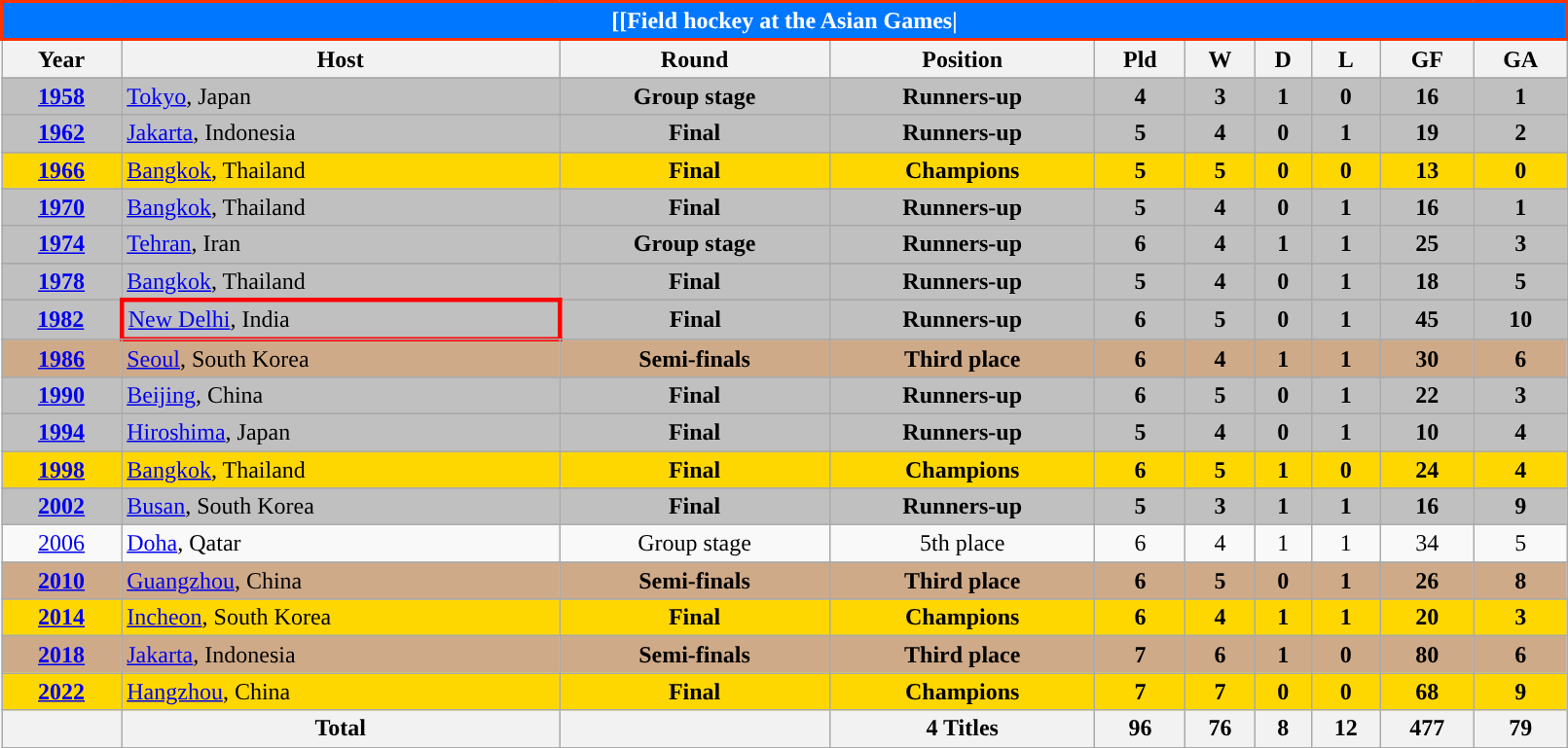<table class="wikitable" style="text-align: center; width:85%">
<tr>
<th colspan=10 style="background: #0077FF;border: 2px solid #ff3300;color: #FFFFFF;">[[Field hockey at the Asian Games|</th>
</tr>
<tr>
<th>Year</th>
<th>Host</th>
<th>Round</th>
<th>Position</th>
<th>Pld</th>
<th>W</th>
<th>D</th>
<th>L</th>
<th>GF</th>
<th>GA</th>
</tr>
<tr>
</tr>
<tr bgcolor=silver>
<td><strong><a href='#'>1958</a></strong></td>
<td align=left> <a href='#'>Tokyo</a>, Japan</td>
<td><strong>Group stage</strong></td>
<td><strong>Runners-up</strong></td>
<td><strong>4</strong></td>
<td><strong>3</strong></td>
<td><strong>1</strong></td>
<td><strong>0</strong></td>
<td><strong>16</strong></td>
<td><strong>1</strong></td>
</tr>
<tr>
</tr>
<tr bgcolor=silver>
<td><strong><a href='#'>1962</a></strong></td>
<td align=left> <a href='#'>Jakarta</a>, Indonesia</td>
<td><strong>Final</strong></td>
<td><strong>Runners-up</strong></td>
<td><strong>5</strong></td>
<td><strong>4</strong></td>
<td><strong>0</strong></td>
<td><strong>1</strong></td>
<td><strong>19</strong></td>
<td><strong>2</strong></td>
</tr>
<tr>
</tr>
<tr bgcolor=gold>
<td><strong><a href='#'>1966</a></strong></td>
<td align=left> <a href='#'>Bangkok</a>, Thailand</td>
<td><strong>Final</strong></td>
<td><strong>Champions</strong></td>
<td><strong>5</strong></td>
<td><strong>5</strong></td>
<td><strong>0</strong></td>
<td><strong>0</strong></td>
<td><strong>13</strong></td>
<td><strong>0</strong></td>
</tr>
<tr>
</tr>
<tr bgcolor=silver>
<td><strong><a href='#'>1970</a></strong></td>
<td align=left> <a href='#'>Bangkok</a>, Thailand</td>
<td><strong>Final</strong></td>
<td><strong>Runners-up</strong></td>
<td><strong>5</strong></td>
<td><strong>4</strong></td>
<td><strong>0</strong></td>
<td><strong>1</strong></td>
<td><strong>16</strong></td>
<td><strong>1</strong></td>
</tr>
<tr>
</tr>
<tr bgcolor=silver>
<td><strong><a href='#'>1974</a></strong></td>
<td align=left> <a href='#'>Tehran</a>, Iran</td>
<td><strong>Group stage</strong></td>
<td><strong>Runners-up</strong></td>
<td><strong>6</strong></td>
<td><strong>4</strong></td>
<td><strong>1</strong></td>
<td><strong>1</strong></td>
<td><strong>25</strong></td>
<td><strong>3</strong></td>
</tr>
<tr>
</tr>
<tr bgcolor=silver>
<td><strong><a href='#'>1978</a></strong></td>
<td align=left> <a href='#'>Bangkok</a>, Thailand</td>
<td><strong>Final</strong></td>
<td><strong>Runners-up</strong></td>
<td><strong>5</strong></td>
<td><strong>4</strong></td>
<td><strong>0</strong></td>
<td><strong>1</strong></td>
<td><strong>18</strong></td>
<td><strong>5</strong></td>
</tr>
<tr>
</tr>
<tr bgcolor=silver>
<td><strong><a href='#'>1982</a></strong></td>
<td style="border: 3px solid red"align=left> <a href='#'>New Delhi</a>, India</td>
<td><strong>Final</strong></td>
<td><strong>Runners-up</strong></td>
<td><strong>6</strong></td>
<td><strong>5</strong></td>
<td><strong>0</strong></td>
<td><strong>1</strong></td>
<td><strong>45</strong></td>
<td><strong>10</strong></td>
</tr>
<tr>
</tr>
<tr bgcolor=#CFAA88>
<td><strong><a href='#'>1986</a></strong></td>
<td align=left> <a href='#'>Seoul</a>, South Korea</td>
<td><strong>Semi-finals</strong></td>
<td><strong>Third place</strong></td>
<td><strong>6</strong></td>
<td><strong>4</strong></td>
<td><strong>1</strong></td>
<td><strong>1</strong></td>
<td><strong>30</strong></td>
<td><strong>6</strong></td>
</tr>
<tr>
</tr>
<tr bgcolor=silver>
<td><strong><a href='#'>1990</a></strong></td>
<td align=left> <a href='#'>Beijing</a>, China</td>
<td><strong>Final</strong></td>
<td><strong>Runners-up</strong></td>
<td><strong>6</strong></td>
<td><strong>5</strong></td>
<td><strong>0</strong></td>
<td><strong>1</strong></td>
<td><strong>22</strong></td>
<td><strong>3</strong></td>
</tr>
<tr>
</tr>
<tr bgcolor=silver>
<td><strong><a href='#'>1994</a></strong></td>
<td align=left> <a href='#'>Hiroshima</a>, Japan</td>
<td><strong>Final</strong></td>
<td><strong>Runners-up</strong></td>
<td><strong>5</strong></td>
<td><strong>4</strong></td>
<td><strong>0</strong></td>
<td><strong>1</strong></td>
<td><strong>10</strong></td>
<td><strong>4</strong></td>
</tr>
<tr>
</tr>
<tr bgcolor=gold>
<td><strong><a href='#'>1998</a></strong></td>
<td align=left> <a href='#'>Bangkok</a>, Thailand</td>
<td><strong>Final</strong></td>
<td><strong>Champions</strong></td>
<td><strong>6</strong></td>
<td><strong>5</strong></td>
<td><strong>1</strong></td>
<td><strong>0</strong></td>
<td><strong>24</strong></td>
<td><strong>4</strong></td>
</tr>
<tr>
</tr>
<tr bgcolor=silver>
<td><strong><a href='#'>2002</a></strong></td>
<td align=left> <a href='#'>Busan</a>, South Korea</td>
<td><strong>Final</strong></td>
<td><strong>Runners-up</strong></td>
<td><strong>5</strong></td>
<td><strong>3</strong></td>
<td><strong>1</strong></td>
<td><strong>1</strong></td>
<td><strong>16</strong></td>
<td><strong>9</strong></td>
</tr>
<tr>
<td><a href='#'>2006</a></td>
<td align=left> <a href='#'>Doha</a>, Qatar</td>
<td>Group stage</td>
<td>5th place</td>
<td>6</td>
<td>4</td>
<td>1</td>
<td>1</td>
<td>34</td>
<td>5</td>
</tr>
<tr>
</tr>
<tr bgcolor=#CFAA88>
<td><strong><a href='#'>2010</a></strong></td>
<td align=left> <a href='#'>Guangzhou</a>, China</td>
<td><strong>Semi-finals</strong></td>
<td><strong>Third place</strong></td>
<td><strong>6</strong></td>
<td><strong>5</strong></td>
<td><strong>0</strong></td>
<td><strong>1</strong></td>
<td><strong>26</strong></td>
<td><strong>8</strong></td>
</tr>
<tr>
</tr>
<tr bgcolor=gold>
<td><strong><a href='#'>2014</a></strong></td>
<td align=left> <a href='#'>Incheon</a>, South Korea</td>
<td><strong>Final</strong></td>
<td><strong>Champions</strong></td>
<td><strong>6</strong></td>
<td><strong>4</strong></td>
<td><strong>1</strong></td>
<td><strong>1</strong></td>
<td><strong>20</strong></td>
<td><strong>3</strong></td>
</tr>
<tr bgcolor=#CFAA88>
<td><strong><a href='#'>2018</a></strong></td>
<td align=left> <a href='#'>Jakarta</a>, Indonesia</td>
<td><strong>Semi-finals</strong></td>
<td><strong>Third place</strong></td>
<td><strong>7</strong></td>
<td><strong>6</strong></td>
<td><strong>1</strong></td>
<td><strong>0</strong></td>
<td><strong>80</strong></td>
<td><strong>6</strong></td>
</tr>
<tr bgcolor=gold>
<td><strong><a href='#'>2022</a></strong></td>
<td align=left> <a href='#'>Hangzhou</a>, China</td>
<td><strong>Final</strong></td>
<td><strong>Champions</strong></td>
<td><strong>7</strong></td>
<td><strong>7</strong></td>
<td><strong>0</strong></td>
<td><strong>0</strong></td>
<td><strong>68</strong></td>
<td><strong>9</strong></td>
</tr>
<tr>
<th></th>
<th>Total</th>
<th></th>
<th>4 Titles</th>
<th>96</th>
<th>76</th>
<th>8</th>
<th>12</th>
<th>477</th>
<th>79</th>
</tr>
</table>
